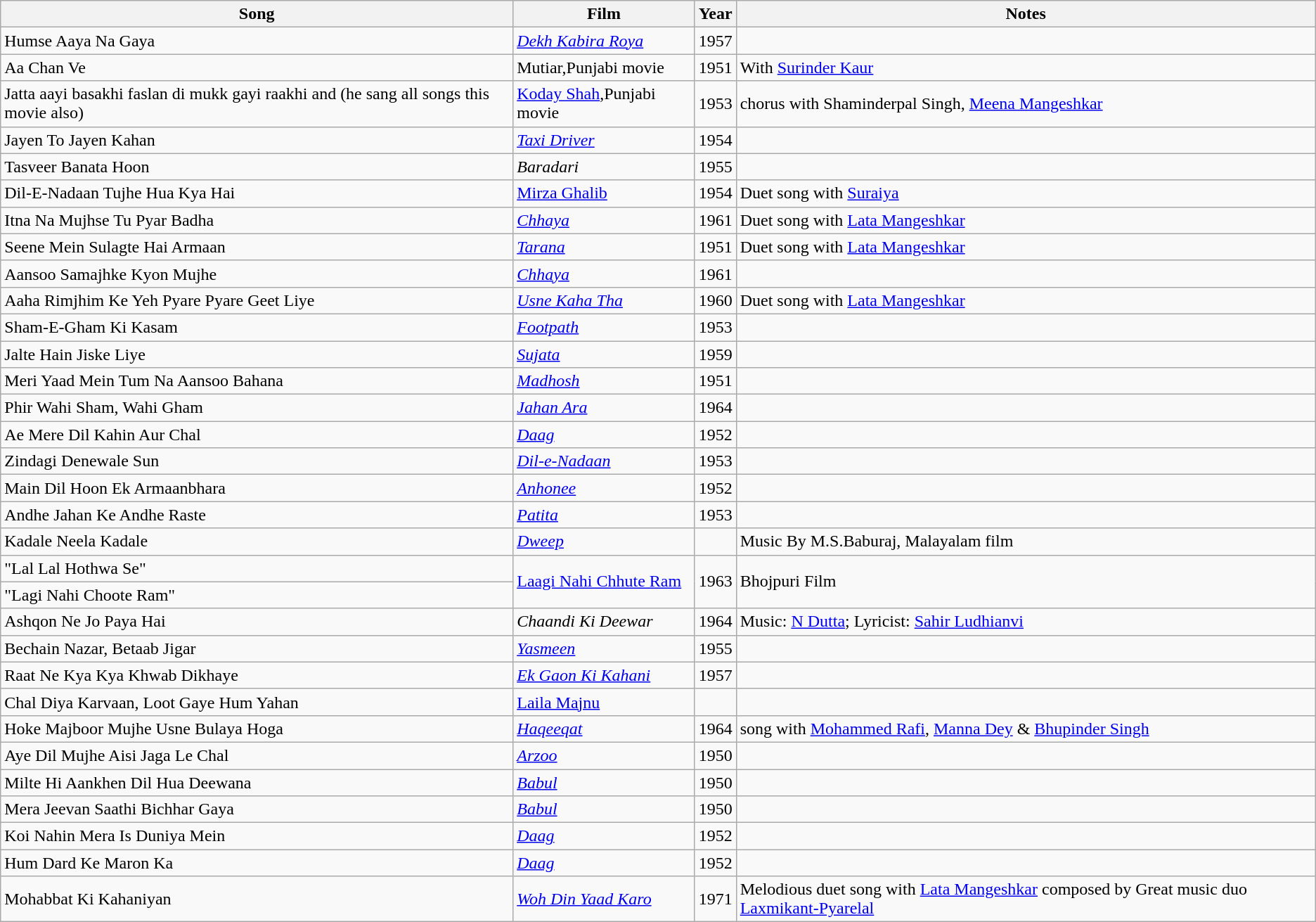<table class="wikitable sortable">
<tr>
<th>Song</th>
<th>Film</th>
<th>Year</th>
<th>Notes</th>
</tr>
<tr>
<td>Humse Aaya Na Gaya</td>
<td><em><a href='#'>Dekh Kabira Roya</a></em></td>
<td>1957</td>
<td></td>
</tr>
<tr>
<td>Aa Chan Ve</td>
<td>Mutiar,Punjabi movie</td>
<td>1951</td>
<td>With <a href='#'>Surinder Kaur</a></td>
</tr>
<tr>
<td>Jatta aayi basakhi faslan di mukk gayi raakhi and (he sang all songs this movie also)</td>
<td><a href='#'>Koday Shah</a>,Punjabi movie</td>
<td>1953</td>
<td>chorus with Shaminderpal Singh, <a href='#'>Meena Mangeshkar</a></td>
</tr>
<tr>
<td>Jayen To Jayen Kahan</td>
<td><em><a href='#'>Taxi Driver</a></em></td>
<td>1954</td>
<td></td>
</tr>
<tr>
<td>Tasveer Banata Hoon</td>
<td><em>Baradari</em></td>
<td>1955</td>
<td></td>
</tr>
<tr>
<td>Dil-E-Nadaan Tujhe Hua Kya Hai</td>
<td><a href='#'>Mirza Ghalib</a></td>
<td>1954</td>
<td>Duet song with <a href='#'>Suraiya</a></td>
</tr>
<tr>
<td>Itna Na Mujhse Tu Pyar Badha</td>
<td><em><a href='#'>Chhaya</a></em></td>
<td>1961</td>
<td>Duet song with <a href='#'>Lata Mangeshkar</a></td>
</tr>
<tr>
<td>Seene Mein Sulagte Hai Armaan</td>
<td><em><a href='#'>Tarana</a></em></td>
<td>1951</td>
<td>Duet song with <a href='#'>Lata Mangeshkar</a></td>
</tr>
<tr>
<td>Aansoo Samajhke Kyon Mujhe</td>
<td><em><a href='#'>Chhaya</a></em></td>
<td>1961</td>
<td></td>
</tr>
<tr>
<td>Aaha Rimjhim Ke Yeh Pyare Pyare Geet Liye</td>
<td><em><a href='#'>Usne Kaha Tha</a></em></td>
<td>1960</td>
<td>Duet song with <a href='#'>Lata Mangeshkar</a></td>
</tr>
<tr>
<td>Sham-E-Gham Ki Kasam</td>
<td><em><a href='#'>Footpath</a></em></td>
<td>1953</td>
<td></td>
</tr>
<tr>
<td>Jalte Hain Jiske Liye</td>
<td><em><a href='#'>Sujata</a></em></td>
<td>1959</td>
<td></td>
</tr>
<tr>
<td>Meri Yaad Mein Tum Na Aansoo Bahana</td>
<td><em><a href='#'>Madhosh</a></em></td>
<td>1951</td>
<td></td>
</tr>
<tr>
<td>Phir Wahi Sham, Wahi Gham</td>
<td><em><a href='#'>Jahan Ara</a></em></td>
<td>1964</td>
<td></td>
</tr>
<tr>
<td>Ae Mere Dil Kahin Aur Chal</td>
<td><em><a href='#'>Daag</a></em></td>
<td>1952</td>
<td></td>
</tr>
<tr>
<td>Zindagi Denewale Sun</td>
<td><em><a href='#'>Dil-e-Nadaan</a></em></td>
<td>1953</td>
<td></td>
</tr>
<tr>
<td>Main Dil Hoon Ek Armaanbhara</td>
<td><em><a href='#'>Anhonee</a></em></td>
<td>1952</td>
<td></td>
</tr>
<tr>
<td>Andhe Jahan Ke Andhe Raste</td>
<td><em><a href='#'>Patita</a></em></td>
<td>1953</td>
<td></td>
</tr>
<tr>
<td>Kadale Neela Kadale</td>
<td><em><a href='#'>Dweep</a></em></td>
<td></td>
<td>Music By M.S.Baburaj,  Malayalam film</td>
</tr>
<tr>
<td>"Lal Lal Hothwa Se"</td>
<td rowspan="2"><a href='#'>Laagi Nahi Chhute Ram</a></td>
<td rowspan="2">1963</td>
<td rowspan="2">Bhojpuri Film</td>
</tr>
<tr>
<td>"Lagi Nahi Choote Ram"</td>
</tr>
<tr>
<td>Ashqon Ne Jo Paya Hai</td>
<td><em>Chaandi Ki Deewar</em></td>
<td>1964</td>
<td>Music: <a href='#'>N Dutta</a>; Lyricist: <a href='#'>Sahir Ludhianvi</a></td>
</tr>
<tr>
<td>Bechain Nazar, Betaab Jigar</td>
<td><em><a href='#'>Yasmeen</a></em></td>
<td>1955</td>
<td></td>
</tr>
<tr>
<td>Raat Ne Kya Kya Khwab Dikhaye</td>
<td><em><a href='#'>Ek Gaon Ki Kahani</a></em></td>
<td>1957</td>
<td></td>
</tr>
<tr>
<td>Chal Diya Karvaan, Loot Gaye Hum Yahan</td>
<td><a href='#'>Laila Majnu</a></td>
<td></td>
<td></td>
</tr>
<tr>
<td>Hoke Majboor Mujhe Usne Bulaya Hoga</td>
<td><em><a href='#'>Haqeeqat</a></em></td>
<td>1964</td>
<td>song with <a href='#'>Mohammed Rafi</a>, <a href='#'>Manna Dey</a> & <a href='#'>Bhupinder Singh</a></td>
</tr>
<tr>
<td>Aye Dil Mujhe Aisi Jaga Le Chal</td>
<td><em><a href='#'>Arzoo</a></em></td>
<td>1950</td>
<td></td>
</tr>
<tr>
<td>Milte Hi Aankhen Dil Hua Deewana</td>
<td><em><a href='#'>Babul</a></em></td>
<td>1950</td>
<td></td>
</tr>
<tr>
<td>Mera Jeevan Saathi Bichhar Gaya</td>
<td><em><a href='#'>Babul</a></em></td>
<td>1950</td>
<td></td>
</tr>
<tr>
<td>Koi Nahin Mera Is Duniya Mein</td>
<td><em><a href='#'>Daag</a></em></td>
<td>1952</td>
<td></td>
</tr>
<tr>
<td>Hum Dard Ke Maron Ka</td>
<td><em><a href='#'>Daag</a></em></td>
<td>1952</td>
<td></td>
</tr>
<tr>
<td>Mohabbat Ki Kahaniyan</td>
<td><em><a href='#'>Woh Din Yaad Karo</a></em></td>
<td>1971</td>
<td>Melodious duet song with <a href='#'>Lata Mangeshkar</a> composed by Great music duo <a href='#'>Laxmikant-Pyarelal</a></td>
</tr>
</table>
